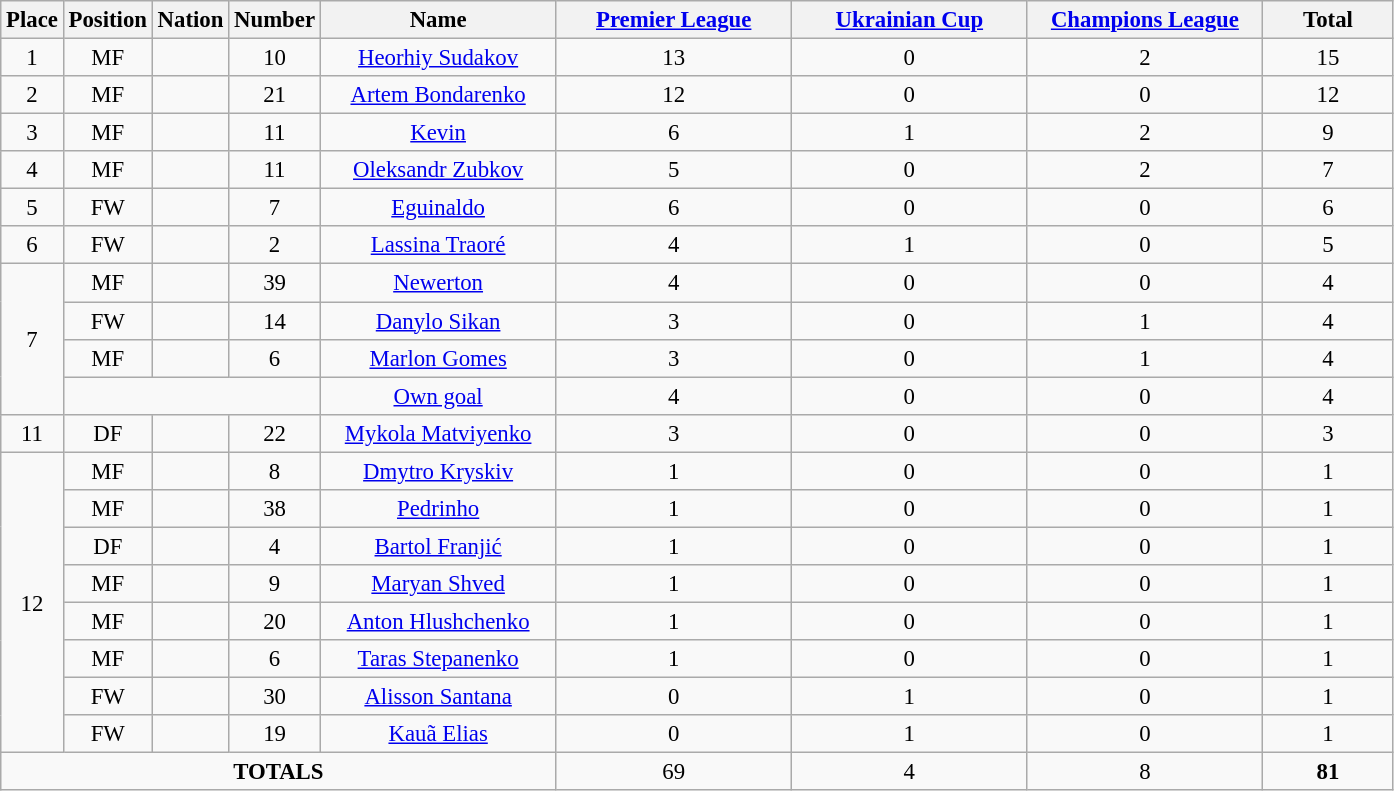<table class="wikitable" style="font-size: 95%; text-align: center;">
<tr>
<th width=20>Place</th>
<th width=20>Position</th>
<th width=20>Nation</th>
<th width=20>Number</th>
<th width=150>Name</th>
<th width=150><a href='#'>Premier League</a></th>
<th width=150><a href='#'>Ukrainian Cup</a></th>
<th width=150><a href='#'>Champions League</a></th>
<th width=80>Total</th>
</tr>
<tr>
<td>1</td>
<td>MF</td>
<td></td>
<td>10</td>
<td><a href='#'>Heorhiy Sudakov</a></td>
<td>13</td>
<td>0</td>
<td>2</td>
<td>15</td>
</tr>
<tr>
<td>2</td>
<td>MF</td>
<td></td>
<td>21</td>
<td><a href='#'>Artem Bondarenko</a></td>
<td>12</td>
<td>0</td>
<td>0</td>
<td>12</td>
</tr>
<tr>
<td>3</td>
<td>MF</td>
<td></td>
<td>11</td>
<td><a href='#'>Kevin</a></td>
<td>6</td>
<td>1</td>
<td>2</td>
<td>9</td>
</tr>
<tr>
<td>4</td>
<td>MF</td>
<td></td>
<td>11</td>
<td><a href='#'>Oleksandr Zubkov</a></td>
<td>5</td>
<td>0</td>
<td>2</td>
<td>7</td>
</tr>
<tr>
<td>5</td>
<td>FW</td>
<td></td>
<td>7</td>
<td><a href='#'>Eguinaldo</a></td>
<td>6</td>
<td>0</td>
<td>0</td>
<td>6</td>
</tr>
<tr>
<td>6</td>
<td>FW</td>
<td></td>
<td>2</td>
<td><a href='#'>Lassina Traoré</a></td>
<td>4</td>
<td>1</td>
<td>0</td>
<td>5</td>
</tr>
<tr>
<td rowspan="4">7</td>
<td>MF</td>
<td></td>
<td>39</td>
<td><a href='#'>Newerton</a></td>
<td>4</td>
<td>0</td>
<td>0</td>
<td>4</td>
</tr>
<tr>
<td>FW</td>
<td></td>
<td>14</td>
<td><a href='#'>Danylo Sikan</a></td>
<td>3</td>
<td>0</td>
<td>1</td>
<td>4</td>
</tr>
<tr>
<td>MF</td>
<td></td>
<td>6</td>
<td><a href='#'>Marlon Gomes</a></td>
<td>3</td>
<td>0</td>
<td>1</td>
<td>4</td>
</tr>
<tr>
<td colspan="3"></td>
<td><a href='#'>Own goal</a></td>
<td>4</td>
<td>0</td>
<td>0</td>
<td>4</td>
</tr>
<tr>
<td>11</td>
<td>DF</td>
<td></td>
<td>22</td>
<td><a href='#'>Mykola Matviyenko</a></td>
<td>3</td>
<td>0</td>
<td>0</td>
<td>3</td>
</tr>
<tr>
<td rowspan="8">12</td>
<td>MF</td>
<td></td>
<td>8</td>
<td><a href='#'>Dmytro Kryskiv</a></td>
<td>1</td>
<td>0</td>
<td>0</td>
<td>1</td>
</tr>
<tr>
<td>MF</td>
<td></td>
<td>38</td>
<td><a href='#'>Pedrinho</a></td>
<td>1</td>
<td>0</td>
<td>0</td>
<td>1</td>
</tr>
<tr>
<td>DF</td>
<td></td>
<td>4</td>
<td><a href='#'>Bartol Franjić</a></td>
<td>1</td>
<td>0</td>
<td>0</td>
<td>1</td>
</tr>
<tr>
<td>MF</td>
<td></td>
<td>9</td>
<td><a href='#'>Maryan Shved</a></td>
<td>1</td>
<td>0</td>
<td>0</td>
<td>1</td>
</tr>
<tr>
<td>MF</td>
<td></td>
<td>20</td>
<td><a href='#'>Anton Hlushchenko</a></td>
<td>1</td>
<td>0</td>
<td>0</td>
<td>1</td>
</tr>
<tr>
<td>MF</td>
<td></td>
<td>6</td>
<td><a href='#'>Taras Stepanenko</a></td>
<td>1</td>
<td>0</td>
<td>0</td>
<td>1</td>
</tr>
<tr>
<td>FW</td>
<td></td>
<td>30</td>
<td><a href='#'>Alisson Santana</a></td>
<td>0</td>
<td>1</td>
<td>0</td>
<td>1</td>
</tr>
<tr>
<td>FW</td>
<td></td>
<td>19</td>
<td><a href='#'>Kauã Elias</a></td>
<td>0</td>
<td>1</td>
<td>0</td>
<td>1</td>
</tr>
<tr>
<td colspan="5"><strong>TOTALS</strong></td>
<td>69</td>
<td>4</td>
<td>8</td>
<td><strong>81</strong></td>
</tr>
</table>
